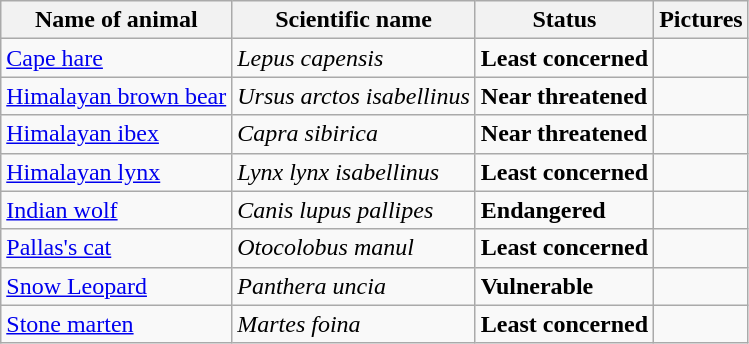<table class="wikitable sortable">
<tr>
<th align=left>Name of animal</th>
<th align=left>Scientific name</th>
<th align=left>Status</th>
<th align=left>Pictures</th>
</tr>
<tr>
<td><a href='#'>Cape hare</a></td>
<td><em>Lepus capensis</em></td>
<td><strong>Least concerned</strong></td>
<td></td>
</tr>
<tr>
<td><a href='#'>Himalayan brown bear</a></td>
<td><em>Ursus arctos isabellinus</em></td>
<td><strong>Near threatened</strong></td>
<td></td>
</tr>
<tr>
<td><a href='#'>Himalayan ibex</a></td>
<td><em>Capra sibirica</em></td>
<td><strong>Near threatened</strong></td>
<td></td>
</tr>
<tr>
<td><a href='#'>Himalayan lynx</a></td>
<td><em>Lynx lynx isabellinus</em></td>
<td><strong>Least concerned</strong></td>
<td></td>
</tr>
<tr>
<td><a href='#'>Indian wolf</a></td>
<td><em>Canis lupus pallipes</em></td>
<td><strong>Endangered</strong></td>
<td></td>
</tr>
<tr>
<td><a href='#'>Pallas's cat</a></td>
<td><em>Otocolobus manul</em></td>
<td><strong>Least concerned</strong></td>
<td></td>
</tr>
<tr>
<td><a href='#'>Snow Leopard</a></td>
<td><em>Panthera uncia</em></td>
<td><strong>Vulnerable</strong></td>
<td></td>
</tr>
<tr>
<td><a href='#'>Stone marten</a></td>
<td><em>Martes foina</em></td>
<td><strong>Least concerned</strong></td>
<td></td>
</tr>
</table>
